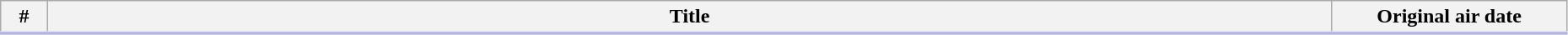<table class="wikitable" width="98%">
<tr style="border-bottom: 3px solid #CCF">
<th width="3%">#</th>
<th>Title</th>
<th width="15%">Original air date</th>
</tr>
<tr>
</tr>
</table>
